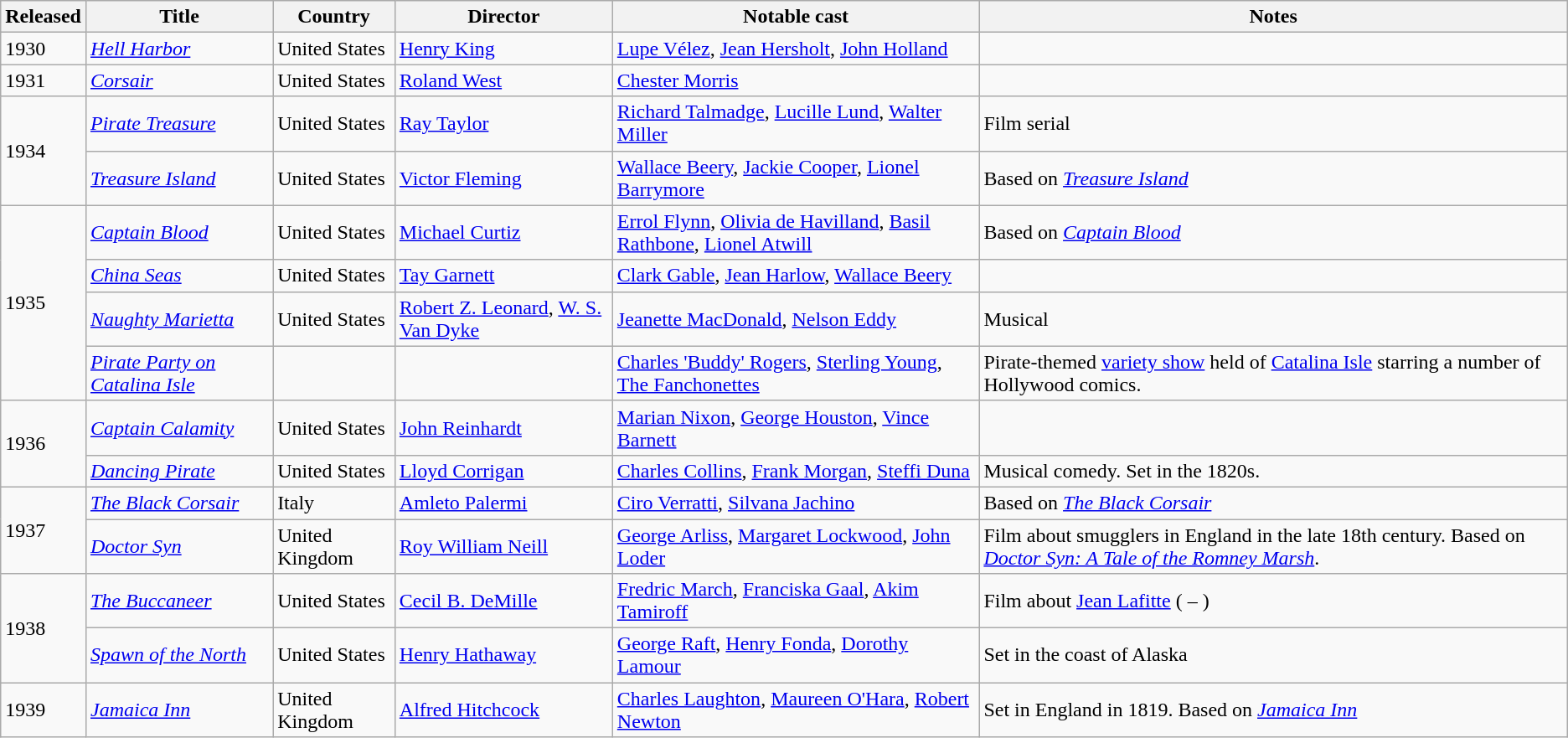<table class="wikitable sortable">
<tr>
<th>Released</th>
<th>Title</th>
<th>Country</th>
<th>Director</th>
<th>Notable cast</th>
<th>Notes</th>
</tr>
<tr>
<td>1930</td>
<td><em><a href='#'>Hell Harbor</a></em></td>
<td>United States</td>
<td><a href='#'>Henry King</a></td>
<td><a href='#'>Lupe Vélez</a>, <a href='#'>Jean Hersholt</a>, <a href='#'>John Holland</a></td>
<td></td>
</tr>
<tr>
<td>1931</td>
<td><em><a href='#'>Corsair</a></em></td>
<td>United States</td>
<td><a href='#'>Roland West</a></td>
<td><a href='#'>Chester Morris</a></td>
<td></td>
</tr>
<tr>
<td rowspan="2">1934</td>
<td><em><a href='#'>Pirate Treasure</a></em></td>
<td>United States</td>
<td><a href='#'>Ray Taylor</a></td>
<td><a href='#'>Richard Talmadge</a>, <a href='#'>Lucille Lund</a>, <a href='#'>Walter Miller</a></td>
<td>Film serial</td>
</tr>
<tr>
<td><em><a href='#'>Treasure Island</a></em></td>
<td>United States</td>
<td><a href='#'>Victor Fleming</a></td>
<td><a href='#'>Wallace Beery</a>, <a href='#'>Jackie Cooper</a>, <a href='#'>Lionel Barrymore</a></td>
<td>Based on <em><a href='#'>Treasure Island</a></em></td>
</tr>
<tr>
<td rowspan="4">1935</td>
<td><em><a href='#'>Captain Blood</a></em></td>
<td>United States</td>
<td><a href='#'>Michael Curtiz</a></td>
<td><a href='#'>Errol Flynn</a>, <a href='#'>Olivia de Havilland</a>, <a href='#'>Basil Rathbone</a>, <a href='#'>Lionel Atwill</a></td>
<td>Based on <em><a href='#'>Captain Blood</a></em></td>
</tr>
<tr>
<td><em><a href='#'>China Seas</a></em></td>
<td>United States</td>
<td><a href='#'>Tay Garnett</a></td>
<td><a href='#'>Clark Gable</a>, <a href='#'>Jean Harlow</a>, <a href='#'>Wallace Beery</a></td>
<td></td>
</tr>
<tr>
<td><em><a href='#'>Naughty Marietta</a></em></td>
<td>United States</td>
<td><a href='#'>Robert Z. Leonard</a>, <a href='#'>W. S. Van Dyke</a></td>
<td><a href='#'>Jeanette MacDonald</a>, <a href='#'>Nelson Eddy</a></td>
<td>Musical</td>
</tr>
<tr>
<td><em><a href='#'>Pirate Party on Catalina Isle</a></em></td>
<td></td>
<td></td>
<td><a href='#'>Charles 'Buddy' Rogers</a>, <a href='#'>Sterling Young</a>, <a href='#'>The Fanchonettes</a></td>
<td>Pirate-themed <a href='#'>variety show</a> held of <a href='#'>Catalina Isle</a> starring a number of Hollywood comics.</td>
</tr>
<tr>
<td rowspan="2">1936</td>
<td><em><a href='#'>Captain Calamity</a></em></td>
<td>United States</td>
<td><a href='#'>John Reinhardt</a></td>
<td><a href='#'>Marian Nixon</a>, <a href='#'>George Houston</a>, <a href='#'>Vince Barnett</a></td>
<td></td>
</tr>
<tr>
<td><em><a href='#'>Dancing Pirate</a></em></td>
<td>United States</td>
<td><a href='#'>Lloyd Corrigan</a></td>
<td><a href='#'>Charles Collins</a>, <a href='#'>Frank Morgan</a>, <a href='#'>Steffi Duna</a></td>
<td>Musical comedy. Set in the 1820s.</td>
</tr>
<tr>
<td rowspan="2">1937</td>
<td><em><a href='#'>The Black Corsair</a></em></td>
<td>Italy</td>
<td><a href='#'>Amleto Palermi</a></td>
<td><a href='#'>Ciro Verratti</a>, <a href='#'>Silvana Jachino</a></td>
<td>Based on <em><a href='#'>The Black Corsair</a></em></td>
</tr>
<tr>
<td><em><a href='#'>Doctor Syn</a></em></td>
<td>United Kingdom</td>
<td><a href='#'>Roy William Neill</a></td>
<td><a href='#'>George Arliss</a>, <a href='#'>Margaret Lockwood</a>, <a href='#'>John Loder</a></td>
<td>Film about smugglers in England in the late 18th century. Based on <em><a href='#'>Doctor Syn: A Tale of the Romney Marsh</a></em>.</td>
</tr>
<tr>
<td rowspan="2">1938</td>
<td><em><a href='#'>The Buccaneer</a></em></td>
<td>United States</td>
<td><a href='#'>Cecil B. DeMille</a></td>
<td><a href='#'>Fredric March</a>, <a href='#'>Franciska Gaal</a>, <a href='#'>Akim Tamiroff</a></td>
<td>Film about <a href='#'>Jean Lafitte</a> ( – )</td>
</tr>
<tr>
<td><em><a href='#'>Spawn of the North</a></em></td>
<td>United States</td>
<td><a href='#'>Henry Hathaway</a></td>
<td><a href='#'>George Raft</a>, <a href='#'>Henry Fonda</a>, <a href='#'>Dorothy Lamour</a></td>
<td>Set in the coast of Alaska</td>
</tr>
<tr>
<td>1939</td>
<td><em><a href='#'>Jamaica Inn</a></em></td>
<td>United Kingdom</td>
<td><a href='#'>Alfred Hitchcock</a></td>
<td><a href='#'>Charles Laughton</a>, <a href='#'>Maureen O'Hara</a>, <a href='#'>Robert Newton</a></td>
<td>Set in England in 1819. Based on <em><a href='#'>Jamaica Inn</a></em></td>
</tr>
</table>
